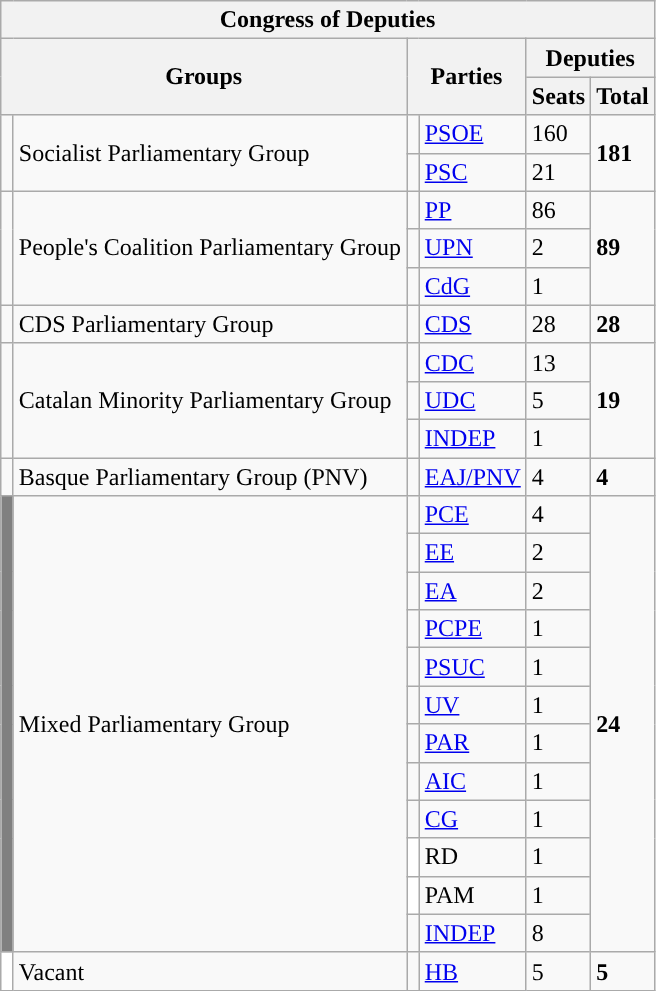<table class="wikitable" style="text-align:left;">
<tr>
<th colspan="6">Congress of Deputies</th>
</tr>
<tr>
<th rowspan="2" colspan="2">Groups</th>
<th rowspan="2" colspan="2">Parties</th>
<th colspan="2">Deputies</th>
</tr>
<tr>
<th>Seats</th>
<th>Total</th>
</tr>
<tr>
<td width="1" rowspan="2"></td>
<td rowspan="2">Socialist Parliamentary Group</td>
<td width="1" style="color:inherit;background:"></td>
<td><a href='#'>PSOE</a></td>
<td>160</td>
<td rowspan="2"><strong>181</strong></td>
</tr>
<tr>
<td style="color:inherit;background:"></td>
<td><a href='#'>PSC</a></td>
<td>21</td>
</tr>
<tr>
<td rowspan="3" style="color:inherit;background:"></td>
<td rowspan="3">People's Coalition Parliamentary Group</td>
<td style="color:inherit;background:"></td>
<td><a href='#'>PP</a></td>
<td>86</td>
<td rowspan="3"><strong>89</strong></td>
</tr>
<tr>
<td style="color:inherit;background:"></td>
<td><a href='#'>UPN</a></td>
<td>2</td>
</tr>
<tr>
<td style="color:inherit;background:"></td>
<td><a href='#'>CdG</a></td>
<td>1</td>
</tr>
<tr>
<td style="color:inherit;background:"></td>
<td>CDS Parliamentary Group</td>
<td style="color:inherit;background:"></td>
<td><a href='#'>CDS</a></td>
<td>28</td>
<td><strong>28</strong></td>
</tr>
<tr>
<td rowspan="3" style="color:inherit;background:"></td>
<td rowspan="3">Catalan Minority Parliamentary Group</td>
<td style="color:inherit;background:"></td>
<td><a href='#'>CDC</a></td>
<td>13</td>
<td rowspan="3"><strong>19</strong></td>
</tr>
<tr>
<td style="color:inherit;background:"></td>
<td><a href='#'>UDC</a></td>
<td>5</td>
</tr>
<tr>
<td style="color:inherit;background:"></td>
<td><a href='#'>INDEP</a></td>
<td>1</td>
</tr>
<tr>
<td style="color:inherit;background:"></td>
<td>Basque Parliamentary Group (PNV)</td>
<td style="color:inherit;background:"></td>
<td><a href='#'>EAJ/PNV</a></td>
<td>4</td>
<td><strong>4</strong></td>
</tr>
<tr>
<td rowspan="12" bgcolor="gray"></td>
<td rowspan="12">Mixed Parliamentary Group</td>
<td style="color:inherit;background:"></td>
<td><a href='#'>PCE</a></td>
<td>4</td>
<td rowspan="12"><strong>24</strong></td>
</tr>
<tr>
<td style="color:inherit;background:"></td>
<td><a href='#'>EE</a></td>
<td>2</td>
</tr>
<tr>
<td style="color:inherit;background:"></td>
<td><a href='#'>EA</a></td>
<td>2</td>
</tr>
<tr>
<td style="color:inherit;background:"></td>
<td><a href='#'>PCPE</a></td>
<td>1</td>
</tr>
<tr>
<td style="color:inherit;background:"></td>
<td><a href='#'>PSUC</a></td>
<td>1</td>
</tr>
<tr>
<td style="color:inherit;background:"></td>
<td><a href='#'>UV</a></td>
<td>1</td>
</tr>
<tr>
<td style="color:inherit;background:"></td>
<td><a href='#'>PAR</a></td>
<td>1</td>
</tr>
<tr>
<td style="color:inherit;background:"></td>
<td><a href='#'>AIC</a></td>
<td>1</td>
</tr>
<tr>
<td style="color:inherit;background:"></td>
<td><a href='#'>CG</a></td>
<td>1</td>
</tr>
<tr>
<td bgcolor="white"></td>
<td>RD</td>
<td>1</td>
</tr>
<tr>
<td bgcolor="white"></td>
<td>PAM</td>
<td>1</td>
</tr>
<tr>
<td style="color:inherit;background:"></td>
<td><a href='#'>INDEP</a></td>
<td>8</td>
</tr>
<tr>
<td bgcolor="white"></td>
<td>Vacant</td>
<td style="color:inherit;background:"></td>
<td><a href='#'>HB</a></td>
<td>5</td>
<td><strong>5</strong></td>
</tr>
</table>
